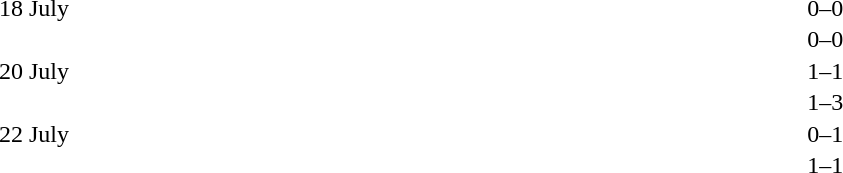<table cellspacing=1 width=70%>
<tr>
<th width=25%></th>
<th width=30%></th>
<th width=15%></th>
<th width=30%></th>
</tr>
<tr>
<td>18 July</td>
<td align=right></td>
<td align=center>0–0</td>
<td></td>
</tr>
<tr>
<td></td>
<td align=right></td>
<td align=center>0–0</td>
<td></td>
</tr>
<tr>
<td>20 July</td>
<td align=right></td>
<td align=center>1–1</td>
<td></td>
</tr>
<tr>
<td></td>
<td align=right></td>
<td align=center>1–3</td>
<td></td>
</tr>
<tr>
<td>22 July</td>
<td align=right></td>
<td align=center>0–1</td>
<td></td>
</tr>
<tr>
<td></td>
<td align=right></td>
<td align=center>1–1</td>
<td></td>
</tr>
</table>
